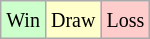<table class="wikitable">
<tr>
<td style="background-color: #CCFFCC;"><small>Win</small></td>
<td style="background-color: #FFFFCC;"><small>Draw</small></td>
<td style="background-color: #FFCCCC;"><small>Loss</small></td>
</tr>
</table>
